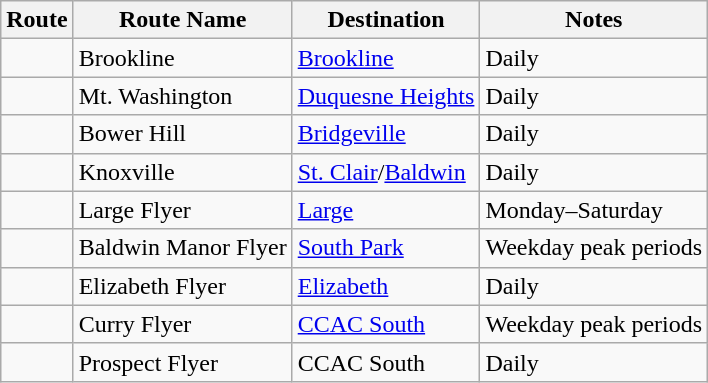<table class="wikitable">
<tr>
<th>Route</th>
<th>Route Name</th>
<th>Destination</th>
<th>Notes</th>
</tr>
<tr>
<td></td>
<td>Brookline</td>
<td><a href='#'>Brookline</a></td>
<td>Daily</td>
</tr>
<tr>
<td></td>
<td>Mt. Washington</td>
<td><a href='#'>Duquesne Heights</a></td>
<td>Daily</td>
</tr>
<tr>
<td></td>
<td>Bower Hill</td>
<td><a href='#'>Bridgeville</a></td>
<td>Daily</td>
</tr>
<tr>
<td></td>
<td>Knoxville</td>
<td><a href='#'>St. Clair</a>/<a href='#'>Baldwin</a></td>
<td>Daily</td>
</tr>
<tr>
<td></td>
<td>Large Flyer</td>
<td><a href='#'>Large</a></td>
<td>Monday–Saturday</td>
</tr>
<tr>
<td></td>
<td>Baldwin Manor Flyer</td>
<td><a href='#'>South Park</a></td>
<td>Weekday peak periods</td>
</tr>
<tr>
<td></td>
<td>Elizabeth Flyer</td>
<td><a href='#'>Elizabeth</a></td>
<td>Daily</td>
</tr>
<tr>
<td></td>
<td>Curry Flyer</td>
<td><a href='#'>CCAC South</a></td>
<td>Weekday peak periods</td>
</tr>
<tr>
<td></td>
<td>Prospect Flyer</td>
<td>CCAC South</td>
<td>Daily</td>
</tr>
</table>
